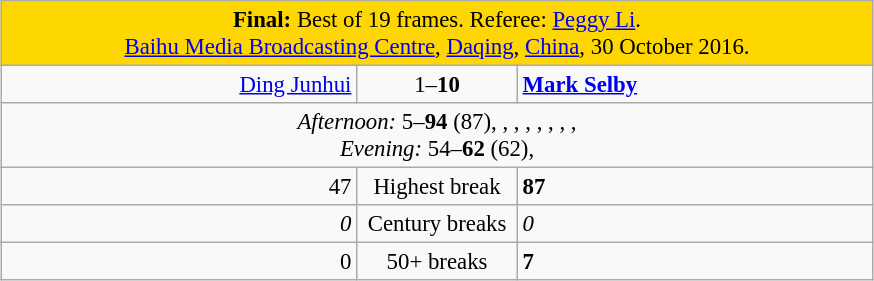<table class="wikitable" style="font-size: 95%; margin: 1em auto 1em auto;">
<tr>
<td colspan="3" align="center" bgcolor="#ffd700"><strong>Final:</strong> Best of 19 frames. Referee: <a href='#'>Peggy Li</a>.<br><a href='#'>Baihu Media Broadcasting Centre</a>, <a href='#'>Daqing</a>, <a href='#'>China</a>, 30 October 2016.</td>
</tr>
<tr>
<td width="230" align="right"><a href='#'>Ding Junhui</a><br></td>
<td width="100" align="center">1–<strong>10</strong></td>
<td width="230"><strong><a href='#'>Mark Selby</a></strong><br></td>
</tr>
<tr>
<td colspan="3" align="center" style="font-size: 100%"><em>Afternoon:</em> 5–<strong>94</strong> (87), , , , , , , , <br><em>Evening:</em> 54–<strong>62</strong> (62), </td>
</tr>
<tr>
<td align="right">47</td>
<td align="center">Highest break</td>
<td><strong>87</strong></td>
</tr>
<tr>
<td align="right"><em>0</em></td>
<td align="center">Century breaks</td>
<td><em>0</em></td>
</tr>
<tr>
<td align="right">0</td>
<td align="center">50+ breaks</td>
<td><strong>7</strong></td>
</tr>
</table>
